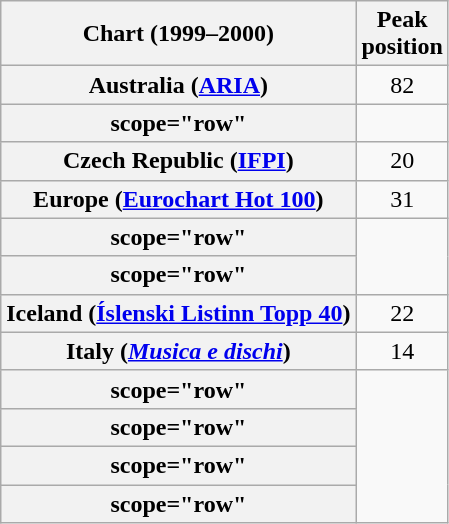<table class="wikitable sortable plainrowheaders" style="text-align:center">
<tr>
<th>Chart (1999–2000)</th>
<th>Peak<br>position</th>
</tr>
<tr>
<th scope="row">Australia (<a href='#'>ARIA</a>)</th>
<td>82</td>
</tr>
<tr>
<th>scope="row"</th>
</tr>
<tr>
<th scope="row">Czech Republic (<a href='#'>IFPI</a>)</th>
<td>20</td>
</tr>
<tr>
<th scope="row">Europe (<a href='#'>Eurochart Hot 100</a>)</th>
<td>31</td>
</tr>
<tr>
<th>scope="row"</th>
</tr>
<tr>
<th>scope="row"</th>
</tr>
<tr>
<th scope="row">Iceland (<a href='#'>Íslenski Listinn Topp 40</a>)</th>
<td>22</td>
</tr>
<tr>
<th scope="row">Italy (<em><a href='#'>Musica e dischi</a></em>)</th>
<td>14</td>
</tr>
<tr>
<th>scope="row"</th>
</tr>
<tr>
<th>scope="row"</th>
</tr>
<tr>
<th>scope="row"</th>
</tr>
<tr>
<th>scope="row"</th>
</tr>
</table>
